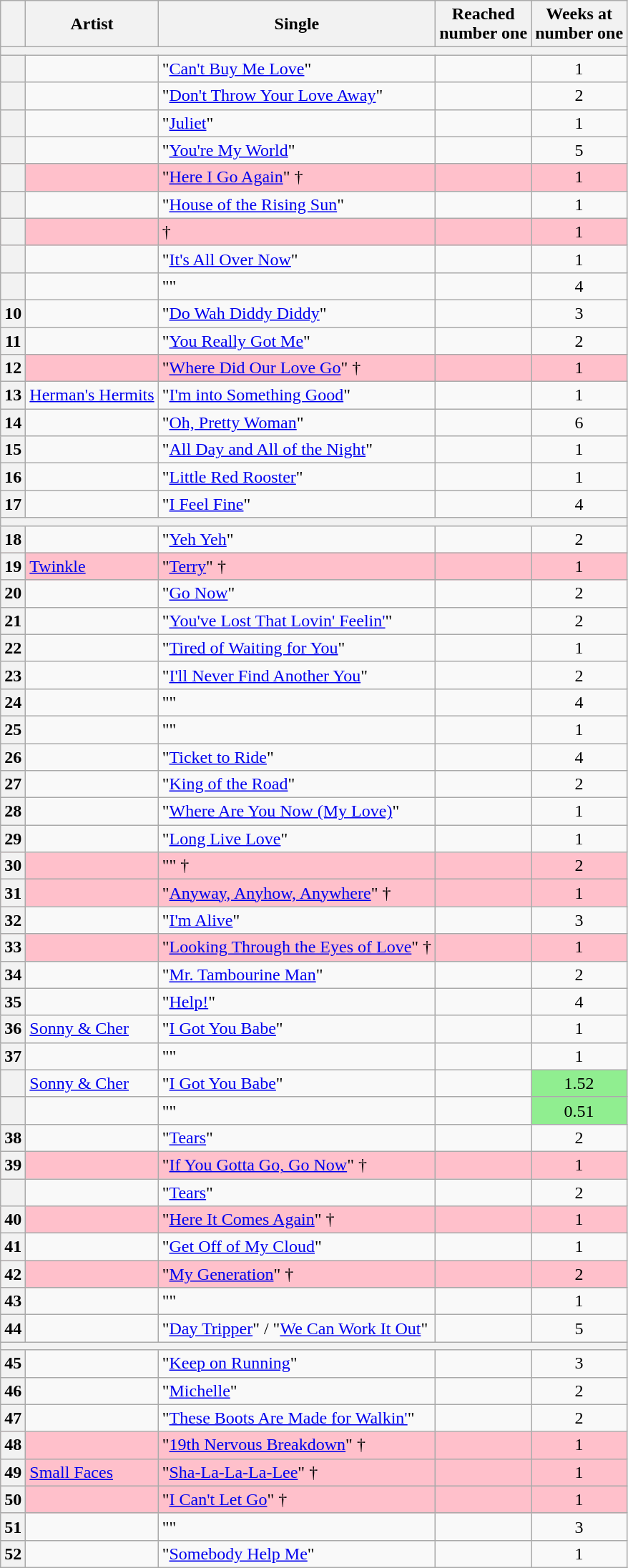<table class="wikitable plainrowheaders sortable">
<tr>
<th scope=col></th>
<th scope=col>Artist</th>
<th scope=col>Single</th>
<th scope=col>Reached<br>number one</th>
<th scope=col>Weeks at<br>number one</th>
</tr>
<tr class=unsortable>
<th scope=row style="text-align:center;" colspan=6></th>
</tr>
<tr>
<th scope=row style="text-align:center;"></th>
<td></td>
<td>"<a href='#'>Can't Buy Me Love</a>"</td>
<td></td>
<td align="center">1</td>
</tr>
<tr>
<th scope=row style="text-align:center;"></th>
<td></td>
<td>"<a href='#'>Don't Throw Your Love Away</a>"</td>
<td></td>
<td align="center">2</td>
</tr>
<tr>
<th scope=row style="text-align:center;"></th>
<td></td>
<td>"<a href='#'>Juliet</a>"</td>
<td></td>
<td align="center">1</td>
</tr>
<tr>
<th scope=row style="text-align:center;"></th>
<td></td>
<td>"<a href='#'>You're My World</a>"</td>
<td></td>
<td align="center">5</td>
</tr>
<tr bgcolor="pink">
<th scope=row style="text-align:center;"></th>
<td></td>
<td>"<a href='#'>Here I Go Again</a>" †</td>
<td></td>
<td align="center">1</td>
</tr>
<tr>
<th scope=row style="text-align:center;"></th>
<td></td>
<td>"<a href='#'>House of the Rising Sun</a>"</td>
<td></td>
<td align="center">1</td>
</tr>
<tr bgcolor="pink">
<th scope=row style="text-align:center;"></th>
<td></td>
<td><em></em> †</td>
<td></td>
<td align="center">1</td>
</tr>
<tr>
<th scope=row style="text-align:center;"></th>
<td></td>
<td>"<a href='#'>It's All Over Now</a>"</td>
<td></td>
<td align="center">1</td>
</tr>
<tr>
<th scope=row style="text-align:center;"></th>
<td></td>
<td>""</td>
<td></td>
<td align="center">4</td>
</tr>
<tr>
<th scope=row style="text-align:center;">10</th>
<td></td>
<td>"<a href='#'>Do Wah Diddy Diddy</a>"</td>
<td></td>
<td align="center">3</td>
</tr>
<tr>
<th scope=row style="text-align:center;">11</th>
<td></td>
<td>"<a href='#'>You Really Got Me</a>"</td>
<td></td>
<td align="center">2</td>
</tr>
<tr bgcolor="pink">
<th scope=row style="text-align:center;">12</th>
<td></td>
<td>"<a href='#'>Where Did Our Love Go</a>" †</td>
<td></td>
<td align="center">1</td>
</tr>
<tr>
<th scope=row style="text-align:center;">13</th>
<td><a href='#'>Herman's Hermits</a></td>
<td>"<a href='#'>I'm into Something Good</a>"</td>
<td></td>
<td align="center">1</td>
</tr>
<tr>
<th scope=row style="text-align:center;">14</th>
<td></td>
<td>"<a href='#'>Oh, Pretty Woman</a>"</td>
<td></td>
<td align="center">6</td>
</tr>
<tr>
<th scope=row style="text-align:center;">15</th>
<td></td>
<td>"<a href='#'>All Day and All of the Night</a>"</td>
<td></td>
<td align="center">1</td>
</tr>
<tr>
<th scope=row style="text-align:center;">16</th>
<td></td>
<td>"<a href='#'>Little Red Rooster</a>"</td>
<td></td>
<td align="center">1</td>
</tr>
<tr>
<th scope=row style="text-align:center;">17</th>
<td></td>
<td>"<a href='#'>I Feel Fine</a>"</td>
<td></td>
<td align="center">4</td>
</tr>
<tr class=unsortable>
<th scope=row style="text-align:center;" colspan=6></th>
</tr>
<tr>
<th scope=row style="text-align:center;">18</th>
<td></td>
<td>"<a href='#'>Yeh Yeh</a>"</td>
<td></td>
<td align="center">2</td>
</tr>
<tr bgcolor="pink">
<th scope=row style="text-align:center;">19</th>
<td><a href='#'>Twinkle</a></td>
<td>"<a href='#'>Terry</a>" †</td>
<td></td>
<td align="center">1</td>
</tr>
<tr>
<th scope=row style="text-align:center;">20</th>
<td></td>
<td>"<a href='#'>Go Now</a>"</td>
<td></td>
<td align="center">2</td>
</tr>
<tr>
<th scope=row style="text-align:center;">21</th>
<td></td>
<td>"<a href='#'>You've Lost That Lovin' Feelin'</a>"</td>
<td></td>
<td align="center">2</td>
</tr>
<tr>
<th scope=row style="text-align:center;">22</th>
<td></td>
<td>"<a href='#'>Tired of Waiting for You</a>"</td>
<td></td>
<td align="center">1</td>
</tr>
<tr>
<th scope=row style="text-align:center;">23</th>
<td></td>
<td>"<a href='#'>I'll Never Find Another You</a>"</td>
<td></td>
<td align="center">2</td>
</tr>
<tr>
<th scope=row style="text-align:center;">24</th>
<td></td>
<td>""</td>
<td></td>
<td align="center">4</td>
</tr>
<tr>
<th scope=row style="text-align:center;">25</th>
<td></td>
<td>""</td>
<td></td>
<td align="center">1</td>
</tr>
<tr>
<th scope=row style="text-align:center;">26</th>
<td></td>
<td>"<a href='#'>Ticket to Ride</a>"</td>
<td></td>
<td align="center">4</td>
</tr>
<tr>
<th scope=row style="text-align:center;">27</th>
<td></td>
<td>"<a href='#'>King of the Road</a>"</td>
<td></td>
<td align="center">2</td>
</tr>
<tr>
<th scope=row style="text-align:center;">28</th>
<td></td>
<td>"<a href='#'>Where Are You Now (My Love)</a>"</td>
<td></td>
<td align="center">1</td>
</tr>
<tr>
<th scope=row style="text-align:center;">29</th>
<td></td>
<td>"<a href='#'>Long Live Love</a>"</td>
<td></td>
<td align="center">1</td>
</tr>
<tr bgcolor="pink">
<th scope=row style="text-align:center;">30</th>
<td></td>
<td>"" †</td>
<td></td>
<td align="center">2</td>
</tr>
<tr bgcolor="pink">
<th scope=row style="text-align:center;">31</th>
<td></td>
<td>"<a href='#'>Anyway, Anyhow, Anywhere</a>" †</td>
<td></td>
<td align="center">1</td>
</tr>
<tr>
<th scope=row style="text-align:center;">32</th>
<td></td>
<td>"<a href='#'>I'm Alive</a>"</td>
<td></td>
<td align="center">3</td>
</tr>
<tr bgcolor="pink">
<th scope=row style="text-align:center;">33</th>
<td></td>
<td>"<a href='#'>Looking Through the Eyes of Love</a>" †</td>
<td></td>
<td align="center">1</td>
</tr>
<tr>
<th scope=row style="text-align:center;">34</th>
<td></td>
<td>"<a href='#'>Mr. Tambourine Man</a>"</td>
<td></td>
<td align="center">2</td>
</tr>
<tr>
<th scope=row style="text-align:center;">35</th>
<td></td>
<td>"<a href='#'>Help!</a>"</td>
<td></td>
<td align="center">4</td>
</tr>
<tr>
<th scope=row style="text-align:center;">36</th>
<td><a href='#'>Sonny & Cher</a></td>
<td>"<a href='#'>I Got You Babe</a>"</td>
<td></td>
<td align="center">1</td>
</tr>
<tr>
<th scope=row style="text-align:center;">37</th>
<td></td>
<td>""</td>
<td></td>
<td align="center">1</td>
</tr>
<tr>
<th scope=row style="text-align:center;"></th>
<td><a href='#'>Sonny & Cher</a></td>
<td>"<a href='#'>I Got You Babe</a>"</td>
<td></td>
<td align="center" bgcolor="lightgreen"><span>1.5</span>2</td>
</tr>
<tr>
<th scope=row style="text-align:center;"></th>
<td></td>
<td>""</td>
<td></td>
<td align="center" bgcolor="lightgreen"><span>0.5</span>1</td>
</tr>
<tr>
<th scope=row style="text-align:center;">38</th>
<td></td>
<td>"<a href='#'>Tears</a>"</td>
<td></td>
<td align="center">2</td>
</tr>
<tr bgcolor="pink">
<th scope=row style="text-align:center;">39</th>
<td></td>
<td>"<a href='#'>If You Gotta Go, Go Now</a>" †</td>
<td></td>
<td align="center">1</td>
</tr>
<tr>
<th scope=row style="text-align:center;"></th>
<td></td>
<td>"<a href='#'>Tears</a>"</td>
<td></td>
<td align="center">2</td>
</tr>
<tr bgcolor="pink">
<th scope=row style="text-align:center;">40</th>
<td></td>
<td>"<a href='#'>Here It Comes Again</a>" †</td>
<td></td>
<td align="center">1</td>
</tr>
<tr>
<th scope=row style="text-align:center;">41</th>
<td></td>
<td>"<a href='#'>Get Off of My Cloud</a>"</td>
<td></td>
<td align="center">1</td>
</tr>
<tr bgcolor="pink">
<th scope=row style="text-align:center;">42</th>
<td></td>
<td>"<a href='#'>My Generation</a>" †</td>
<td></td>
<td align="center">2</td>
</tr>
<tr>
<th scope=row style="text-align:center;">43</th>
<td></td>
<td>""</td>
<td></td>
<td align="center">1</td>
</tr>
<tr>
<th scope=row style="text-align:center;">44</th>
<td></td>
<td>"<a href='#'>Day Tripper</a>" / "<a href='#'>We Can Work It Out</a>"</td>
<td></td>
<td align="center">5</td>
</tr>
<tr class=unsortable>
<th scope=row style="text-align:center;" colspan=6></th>
</tr>
<tr>
<th scope=row style="text-align:center;">45</th>
<td></td>
<td>"<a href='#'>Keep on Running</a>"</td>
<td></td>
<td align="center">3</td>
</tr>
<tr>
<th scope=row style="text-align:center;">46</th>
<td></td>
<td>"<a href='#'>Michelle</a>"</td>
<td></td>
<td align="center">2</td>
</tr>
<tr>
<th scope=row style="text-align:center;">47</th>
<td></td>
<td>"<a href='#'>These Boots Are Made for Walkin'</a>"</td>
<td></td>
<td align="center">2</td>
</tr>
<tr bgcolor=pink>
<th scope=row style="text-align:center;">48</th>
<td></td>
<td>"<a href='#'>19th Nervous Breakdown</a>" †</td>
<td></td>
<td align="center">1</td>
</tr>
<tr bgcolor=pink>
<th scope=row style="text-align:center;">49</th>
<td><a href='#'>Small Faces</a></td>
<td>"<a href='#'>Sha-La-La-La-Lee</a>" †</td>
<td></td>
<td align="center">1</td>
</tr>
<tr bgcolor=pink>
<th scope=row style="text-align:center;">50</th>
<td></td>
<td>"<a href='#'>I Can't Let Go</a>" †</td>
<td></td>
<td align="center">1</td>
</tr>
<tr>
<th scope=row style="text-align:center;">51</th>
<td></td>
<td>""</td>
<td></td>
<td align="center">3</td>
</tr>
<tr>
<th scope=row style="text-align:center;">52</th>
<td></td>
<td>"<a href='#'>Somebody Help Me</a>"</td>
<td></td>
<td align="center">1</td>
</tr>
</table>
